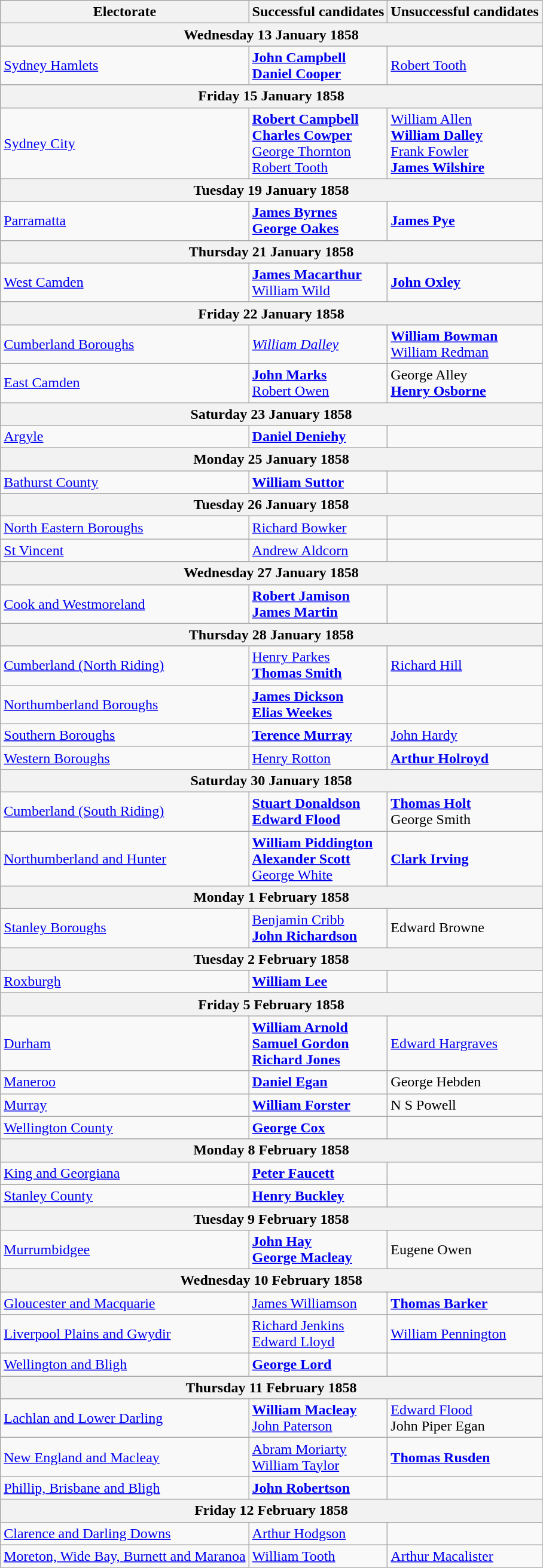<table class="wikitable">
<tr>
<th>Electorate</th>
<th>Successful candidates</th>
<th>Unsuccessful candidates</th>
</tr>
<tr bgcolor="#cccccc">
<th colspan=3>Wednesday 13 January 1858</th>
</tr>
<tr>
<td><a href='#'>Sydney Hamlets</a></td>
<td><strong><a href='#'>John Campbell</a></strong> <br> <strong><a href='#'>Daniel Cooper</a></strong></td>
<td><a href='#'>Robert Tooth</a></td>
</tr>
<tr bgcolor="#cccccc">
<th colspan=3>Friday 15 January 1858</th>
</tr>
<tr>
<td><a href='#'>Sydney City</a></td>
<td><strong><a href='#'>Robert Campbell</a></strong> <br> <strong><a href='#'>Charles Cowper</a></strong> <br> <a href='#'>George Thornton</a> <br> <a href='#'>Robert Tooth</a></td>
<td><a href='#'>William Allen</a> <br> <strong><a href='#'>William Dalley</a></strong> <br> <a href='#'>Frank Fowler</a> <br> <strong><a href='#'>James Wilshire</a></strong></td>
</tr>
<tr bgcolor="#cccccc">
<th colspan=3>Tuesday 19 January 1858</th>
</tr>
<tr>
<td><a href='#'>Parramatta</a></td>
<td><strong><a href='#'>James Byrnes</a></strong> <br> <strong><a href='#'>George Oakes</a></strong></td>
<td><strong><a href='#'>James Pye</a></strong></td>
</tr>
<tr bgcolor="#cccccc">
<th colspan=3>Thursday 21 January 1858</th>
</tr>
<tr>
<td><a href='#'>West Camden</a></td>
<td><strong><a href='#'>James Macarthur</a></strong> <br> <a href='#'>William Wild</a></td>
<td><strong><a href='#'>John Oxley</a></strong></td>
</tr>
<tr bgcolor="#cccccc">
<th colspan=3>Friday 22 January 1858</th>
</tr>
<tr>
<td><a href='#'>Cumberland Boroughs</a></td>
<td><em><a href='#'>William Dalley</a></em></td>
<td><strong><a href='#'>William Bowman</a></strong> <br> <a href='#'>William Redman</a></td>
</tr>
<tr>
<td><a href='#'>East Camden</a></td>
<td><strong><a href='#'>John Marks</a></strong> <br> <a href='#'>Robert Owen</a></td>
<td>George Alley <br> <strong><a href='#'>Henry Osborne</a></strong></td>
</tr>
<tr bgcolor="#cccccc">
<th colspan=3>Saturday 23 January 1858</th>
</tr>
<tr>
<td><a href='#'>Argyle</a></td>
<td><strong><a href='#'>Daniel Deniehy</a></strong></td>
<td></td>
</tr>
<tr bgcolor="#cccccc">
<th colspan=3>Monday 25 January 1858</th>
</tr>
<tr>
<td><a href='#'>Bathurst County</a></td>
<td><strong><a href='#'>William Suttor</a></strong></td>
<td></td>
</tr>
<tr bgcolor="#cccccc">
<th colspan=3>Tuesday 26 January 1858</th>
</tr>
<tr>
<td><a href='#'>North Eastern Boroughs</a></td>
<td><a href='#'>Richard Bowker</a></td>
<td></td>
</tr>
<tr>
<td><a href='#'>St Vincent</a></td>
<td><a href='#'>Andrew Aldcorn</a></td>
<td></td>
</tr>
<tr bgcolor="#cccccc">
<th colspan=3>Wednesday 27 January 1858</th>
</tr>
<tr>
<td><a href='#'>Cook and Westmoreland</a></td>
<td><strong><a href='#'>Robert Jamison</a></strong> <br> <strong><a href='#'>James Martin</a></strong></td>
<td></td>
</tr>
<tr bgcolor="#cccccc">
<th colspan=3>Thursday 28 January 1858</th>
</tr>
<tr>
<td><a href='#'>Cumberland (North Riding)</a></td>
<td><a href='#'>Henry Parkes</a> <br> <strong><a href='#'>Thomas Smith</a></strong></td>
<td><a href='#'>Richard Hill</a></td>
</tr>
<tr>
<td><a href='#'>Northumberland Boroughs</a></td>
<td><strong><a href='#'>James Dickson</a></strong> <br> <strong><a href='#'>Elias Weekes</a></strong></td>
<td></td>
</tr>
<tr>
<td><a href='#'>Southern Boroughs</a></td>
<td><strong><a href='#'>Terence Murray</a></strong></td>
<td><a href='#'>John Hardy</a></td>
</tr>
<tr>
<td><a href='#'>Western Boroughs</a></td>
<td><a href='#'>Henry Rotton</a></td>
<td><strong><a href='#'>Arthur Holroyd</a></strong></td>
</tr>
<tr bgcolor="#cccccc">
<th colspan=3>Saturday 30 January 1858</th>
</tr>
<tr>
<td><a href='#'>Cumberland (South Riding)</a></td>
<td><strong><a href='#'>Stuart Donaldson</a></strong> <br> <strong><a href='#'>Edward Flood</a></strong></td>
<td><strong><a href='#'>Thomas Holt</a></strong> <br> George Smith</td>
</tr>
<tr>
<td><a href='#'>Northumberland and Hunter</a></td>
<td><strong><a href='#'>William Piddington</a></strong> <br> <strong><a href='#'>Alexander Scott</a></strong> <br> <a href='#'>George White</a></td>
<td><strong><a href='#'>Clark Irving</a></strong></td>
</tr>
<tr bgcolor="#cccccc">
<th colspan=3>Monday 1 February 1858</th>
</tr>
<tr>
<td><a href='#'>Stanley Boroughs</a></td>
<td><a href='#'>Benjamin Cribb</a> <br> <strong><a href='#'>John Richardson</a></strong></td>
<td>Edward Browne</td>
</tr>
<tr bgcolor="#cccccc">
<th colspan=3>Tuesday 2 February 1858</th>
</tr>
<tr>
<td><a href='#'>Roxburgh</a></td>
<td><strong><a href='#'>William Lee</a></strong></td>
<td></td>
</tr>
<tr bgcolor="#cccccc">
<th colspan=3>Friday 5 February 1858</th>
</tr>
<tr>
<td><a href='#'>Durham</a></td>
<td><strong><a href='#'>William Arnold</a></strong> <br> <strong><a href='#'>Samuel Gordon</a></strong> <br> <strong><a href='#'>Richard Jones</a></strong></td>
<td><a href='#'>Edward Hargraves</a></td>
</tr>
<tr>
<td><a href='#'>Maneroo</a></td>
<td><strong><a href='#'>Daniel Egan</a></strong></td>
<td>George Hebden</td>
</tr>
<tr>
<td><a href='#'>Murray</a></td>
<td><strong><a href='#'>William Forster</a></strong></td>
<td>N S Powell</td>
</tr>
<tr>
<td><a href='#'>Wellington County</a></td>
<td><strong><a href='#'>George Cox</a></strong></td>
<td></td>
</tr>
<tr bgcolor="#cccccc">
<th colspan=3>Monday 8 February 1858</th>
</tr>
<tr>
<td><a href='#'>King and Georgiana</a></td>
<td><strong><a href='#'>Peter Faucett</a></strong></td>
<td></td>
</tr>
<tr>
<td><a href='#'>Stanley County</a></td>
<td><strong><a href='#'>Henry Buckley</a></strong></td>
<td></td>
</tr>
<tr bgcolor="#cccccc">
<th colspan=3>Tuesday 9 February 1858</th>
</tr>
<tr>
<td><a href='#'>Murrumbidgee</a></td>
<td><strong><a href='#'>John Hay</a></strong> <br> <strong><a href='#'>George Macleay</a></strong></td>
<td>Eugene Owen</td>
</tr>
<tr bgcolor="#cccccc">
<th colspan=3>Wednesday 10 February 1858</th>
</tr>
<tr>
<td><a href='#'>Gloucester and Macquarie</a></td>
<td><a href='#'>James Williamson</a></td>
<td><strong><a href='#'>Thomas Barker</a></strong></td>
</tr>
<tr>
<td><a href='#'>Liverpool Plains and Gwydir</a></td>
<td><a href='#'>Richard Jenkins</a> <br> <a href='#'>Edward Lloyd</a></td>
<td><a href='#'>William Pennington</a></td>
</tr>
<tr>
<td><a href='#'>Wellington and Bligh</a></td>
<td><strong><a href='#'>George Lord</a></strong></td>
<td></td>
</tr>
<tr bgcolor="#cccccc">
<th colspan=3>Thursday 11 February 1858</th>
</tr>
<tr>
<td><a href='#'>Lachlan and Lower Darling</a></td>
<td><strong><a href='#'>William Macleay</a></strong> <br> <a href='#'>John Paterson</a></td>
<td><a href='#'>Edward Flood</a> <br> John Piper Egan</td>
</tr>
<tr>
<td><a href='#'>New England and Macleay</a></td>
<td><a href='#'>Abram Moriarty</a> <br> <a href='#'>William Taylor</a></td>
<td><strong><a href='#'>Thomas Rusden</a></strong></td>
</tr>
<tr>
<td><a href='#'>Phillip, Brisbane and Bligh</a></td>
<td><strong><a href='#'>John Robertson</a></strong></td>
<td></td>
</tr>
<tr bgcolor="#cccccc">
<th colspan=3>Friday 12 February 1858</th>
</tr>
<tr>
<td><a href='#'>Clarence and Darling Downs</a></td>
<td><a href='#'>Arthur Hodgson</a></td>
<td></td>
</tr>
<tr>
<td><a href='#'>Moreton, Wide Bay, Burnett and Maranoa</a></td>
<td><a href='#'>William Tooth</a></td>
<td><a href='#'>Arthur Macalister</a></td>
</tr>
</table>
